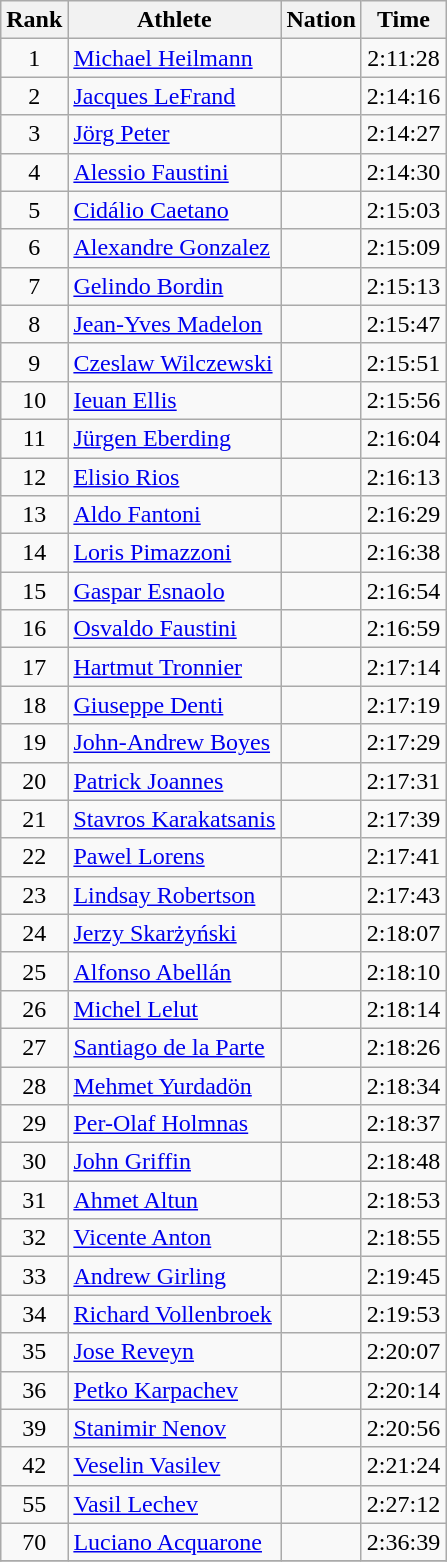<table class="wikitable sortable" style="text-align:center;">
<tr>
<th>Rank</th>
<th>Athlete</th>
<th>Nation</th>
<th>Time</th>
</tr>
<tr>
<td>1</td>
<td align=left><a href='#'>Michael Heilmann</a></td>
<td align=left></td>
<td>2:11:28</td>
</tr>
<tr>
<td>2</td>
<td align=left><a href='#'>Jacques LeFrand</a></td>
<td align=left></td>
<td>2:14:16</td>
</tr>
<tr>
<td>3</td>
<td align=left><a href='#'>Jörg Peter</a></td>
<td align=left></td>
<td>2:14:27</td>
</tr>
<tr>
<td>4</td>
<td align=left><a href='#'>Alessio Faustini</a></td>
<td align=left></td>
<td>2:14:30</td>
</tr>
<tr>
<td>5</td>
<td align=left><a href='#'>Cidálio Caetano</a></td>
<td align=left></td>
<td>2:15:03</td>
</tr>
<tr>
<td>6</td>
<td align=left><a href='#'>Alexandre Gonzalez</a></td>
<td align=left></td>
<td>2:15:09</td>
</tr>
<tr>
<td>7</td>
<td align=left><a href='#'>Gelindo Bordin</a></td>
<td align=left></td>
<td>2:15:13</td>
</tr>
<tr>
<td>8</td>
<td align=left><a href='#'>Jean-Yves Madelon</a></td>
<td align=left></td>
<td>2:15:47</td>
</tr>
<tr>
<td>9</td>
<td align=left><a href='#'>Czeslaw Wilczewski</a></td>
<td align=left></td>
<td>2:15:51</td>
</tr>
<tr>
<td>10</td>
<td align=left><a href='#'>Ieuan Ellis</a></td>
<td align=left></td>
<td>2:15:56</td>
</tr>
<tr>
<td>11</td>
<td align=left><a href='#'>Jürgen Eberding</a></td>
<td align=left></td>
<td>2:16:04</td>
</tr>
<tr>
<td>12</td>
<td align=left><a href='#'>Elisio Rios</a></td>
<td align=left></td>
<td>2:16:13</td>
</tr>
<tr>
<td>13</td>
<td align=left><a href='#'>Aldo Fantoni</a></td>
<td align=left></td>
<td>2:16:29</td>
</tr>
<tr>
<td>14</td>
<td align=left><a href='#'>Loris Pimazzoni</a></td>
<td align=left></td>
<td>2:16:38</td>
</tr>
<tr>
<td>15</td>
<td align=left><a href='#'>Gaspar Esnaolo</a></td>
<td align=left></td>
<td>2:16:54</td>
</tr>
<tr>
<td>16</td>
<td align=left><a href='#'>Osvaldo Faustini</a></td>
<td align=left></td>
<td>2:16:59</td>
</tr>
<tr>
<td>17</td>
<td align=left><a href='#'>Hartmut Tronnier</a></td>
<td align=left></td>
<td>2:17:14</td>
</tr>
<tr>
<td>18</td>
<td align=left><a href='#'>Giuseppe Denti</a></td>
<td align=left></td>
<td>2:17:19</td>
</tr>
<tr>
<td>19</td>
<td align=left><a href='#'>John-Andrew Boyes</a></td>
<td align=left></td>
<td>2:17:29</td>
</tr>
<tr>
<td>20</td>
<td align=left><a href='#'>Patrick Joannes</a></td>
<td align=left></td>
<td>2:17:31</td>
</tr>
<tr>
<td>21</td>
<td align=left><a href='#'>Stavros Karakatsanis</a></td>
<td align=left></td>
<td>2:17:39</td>
</tr>
<tr>
<td>22</td>
<td align=left><a href='#'>Pawel Lorens</a></td>
<td align=left></td>
<td>2:17:41</td>
</tr>
<tr>
<td>23</td>
<td align=left><a href='#'>Lindsay Robertson</a></td>
<td align=left></td>
<td>2:17:43</td>
</tr>
<tr>
<td>24</td>
<td align=left><a href='#'>Jerzy Skarżyński</a></td>
<td align=left></td>
<td>2:18:07</td>
</tr>
<tr>
<td>25</td>
<td align=left><a href='#'>Alfonso Abellán</a></td>
<td align=left></td>
<td>2:18:10</td>
</tr>
<tr>
<td>26</td>
<td align=left><a href='#'>Michel Lelut</a></td>
<td align=left></td>
<td>2:18:14</td>
</tr>
<tr>
<td>27</td>
<td align=left><a href='#'>Santiago de la Parte</a></td>
<td align=left></td>
<td>2:18:26</td>
</tr>
<tr>
<td>28</td>
<td align=left><a href='#'>Mehmet Yurdadön</a></td>
<td align=left></td>
<td>2:18:34</td>
</tr>
<tr>
<td>29</td>
<td align=left><a href='#'>Per-Olaf Holmnas</a></td>
<td align=left></td>
<td>2:18:37</td>
</tr>
<tr>
<td>30</td>
<td align=left><a href='#'>John Griffin</a></td>
<td align=left></td>
<td>2:18:48</td>
</tr>
<tr>
<td>31</td>
<td align=left><a href='#'>Ahmet Altun</a></td>
<td align=left></td>
<td>2:18:53</td>
</tr>
<tr>
<td>32</td>
<td align=left><a href='#'>Vicente Anton</a></td>
<td align=left></td>
<td>2:18:55</td>
</tr>
<tr>
<td>33</td>
<td align=left><a href='#'>Andrew Girling</a></td>
<td align=left></td>
<td>2:19:45</td>
</tr>
<tr>
<td>34</td>
<td align=left><a href='#'>Richard Vollenbroek</a></td>
<td align=left></td>
<td>2:19:53</td>
</tr>
<tr>
<td>35</td>
<td align=left><a href='#'>Jose Reveyn</a></td>
<td align=left></td>
<td>2:20:07</td>
</tr>
<tr>
<td>36</td>
<td align=left><a href='#'>Petko Karpachev</a></td>
<td align=left></td>
<td>2:20:14</td>
</tr>
<tr>
<td>39</td>
<td align=left><a href='#'>Stanimir Nenov</a></td>
<td align=left></td>
<td>2:20:56</td>
</tr>
<tr>
<td>42</td>
<td align=left><a href='#'>Veselin Vasilev</a></td>
<td align=left></td>
<td>2:21:24</td>
</tr>
<tr>
<td>55</td>
<td align=left><a href='#'>Vasil Lechev</a></td>
<td align=left></td>
<td>2:27:12</td>
</tr>
<tr>
<td>70</td>
<td align=left><a href='#'>Luciano Acquarone</a></td>
<td align=left></td>
<td>2:36:39</td>
</tr>
<tr>
</tr>
</table>
